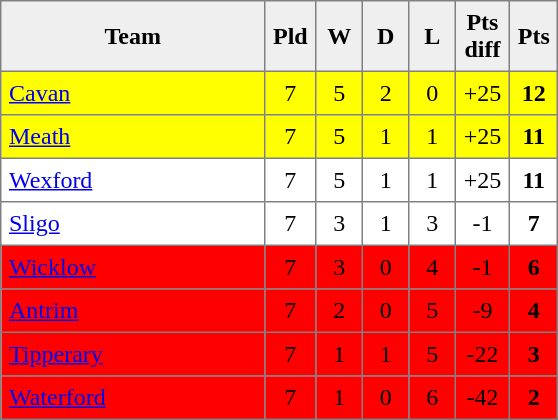<table style=border-collapse:collapse border=1 cellspacing=0 cellpadding=5>
<tr align=center bgcolor=#efefef>
<th width=165>Team</th>
<th width=20>Pld</th>
<th width=20>W</th>
<th width=20>D</th>
<th width=20>L</th>
<th width=20>Pts diff</th>
<th width=20>Pts</th>
</tr>
<tr align=center style="background:yellow;">
<td style="text-align:left;"><a href='#'>Cavan</a></td>
<td>7</td>
<td>5</td>
<td>2</td>
<td>0</td>
<td>+25</td>
<td><strong>12</strong></td>
</tr>
<tr align=center style="background:yellow;">
<td style="text-align:left;"><a href='#'>Meath</a></td>
<td>7</td>
<td>5</td>
<td>1</td>
<td>1</td>
<td>+25</td>
<td><strong>11</strong></td>
</tr>
<tr align=center style="background:white;">
<td style="text-align:left;"><a href='#'>Wexford</a></td>
<td>7</td>
<td>5</td>
<td>1</td>
<td>1</td>
<td>+25</td>
<td><strong>11</strong></td>
</tr>
<tr align=center style="background:white;">
<td style="text-align:left;"><a href='#'>Sligo</a></td>
<td>7</td>
<td>3</td>
<td>1</td>
<td>3</td>
<td>-1</td>
<td><strong>7</strong></td>
</tr>
<tr align=center style="background:red;">
<td style="text-align:left;"><a href='#'>Wicklow</a></td>
<td>7</td>
<td>3</td>
<td>0</td>
<td>4</td>
<td>-1</td>
<td><strong>6</strong></td>
</tr>
<tr align=center style="background:red;">
<td style="text-align:left;"><a href='#'>Antrim</a></td>
<td>7</td>
<td>2</td>
<td>0</td>
<td>5</td>
<td>-9</td>
<td><strong>4</strong></td>
</tr>
<tr align=center style="background:red;">
<td style="text-align:left;"><a href='#'>Tipperary</a></td>
<td>7</td>
<td>1</td>
<td>1</td>
<td>5</td>
<td>-22</td>
<td><strong>3</strong></td>
</tr>
<tr align=center style="background:red;">
<td style="text-align:left;"><a href='#'>Waterford</a></td>
<td>7</td>
<td>1</td>
<td>0</td>
<td>6</td>
<td>-42</td>
<td><strong>2</strong></td>
</tr>
</table>
